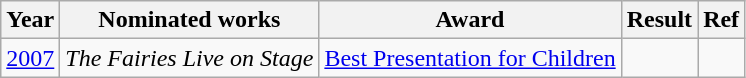<table class="wikitable">
<tr>
<th>Year</th>
<th>Nominated works</th>
<th>Award</th>
<th>Result</th>
<th>Ref</th>
</tr>
<tr>
<td><a href='#'>2007</a></td>
<td><em>The Fairies Live on Stage</em></td>
<td><a href='#'>Best Presentation for Children</a></td>
<td></td>
<td></td>
</tr>
</table>
